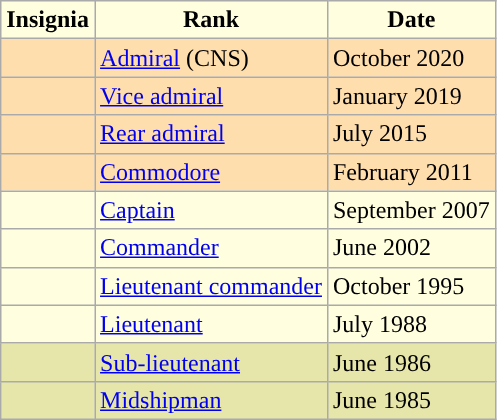<table class="wikitable">
<tr>
<th style="background:#FFFFE0">Insignia</th>
<th style="background:#FFFFE0">Rank</th>
<th style="background:#FFFFE0">Date</th>
</tr>
<tr>
<td style="background:#FFDEAD;"> </td>
<td style="background:#FFDEAD;"><a href='#'>Admiral</a> (CNS)</td>
<td style="background:#FFDEAD;">October 2020</td>
</tr>
<tr>
<td style="background:#FFDEAD;"> </td>
<td style="background:#FFDEAD;"><a href='#'>Vice admiral</a></td>
<td style="background:#FFDEAD;">January 2019</td>
</tr>
<tr>
<td style="background:#FFDEAD;"> </td>
<td style="background:#FFDEAD;"><a href='#'>Rear admiral</a></td>
<td style="background:#FFDEAD;">July 2015</td>
</tr>
<tr>
<td style="background:#FFDEAD;"> </td>
<td style="background:#FFDEAD;"><a href='#'>Commodore</a></td>
<td style="background:#FFDEAD;">February 2011</td>
</tr>
<tr>
<td style="background:#FFFFE0;"></td>
<td style="background:#FFFFE0;"><a href='#'>Captain</a></td>
<td style="background:#FFFFE0;">September 2007</td>
</tr>
<tr>
<td style="background:#FFFFE0;"></td>
<td style="background:#FFFFE0;"><a href='#'>Commander</a></td>
<td style="background:#FFFFE0;">June 2002</td>
</tr>
<tr>
<td style="background:#FFFFE0;"></td>
<td style="background:#FFFFE0;"><a href='#'>Lieutenant commander</a></td>
<td style="background:#FFFFE0;">October 1995</td>
</tr>
<tr>
<td style="background:#FFFFE0;"></td>
<td style="background:#FFFFE0;"><a href='#'>Lieutenant</a></td>
<td style="background:#FFFFE0;">July 1988</td>
</tr>
<tr>
<td style="background:#e6e6aa;"></td>
<td style="background:#e6e6aa;"><a href='#'>Sub-lieutenant</a></td>
<td style="background:#e6e6aa;">June 1986</td>
</tr>
<tr>
<td style="background:#e6e6aa;"></td>
<td style="background:#e6e6aa;"><a href='#'>Midshipman</a></td>
<td style="background:#e6e6aa;">June 1985</td>
</tr>
</table>
